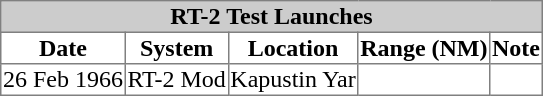<table border=1 style="border-collapse: collapse;">
<tr style="background:#ccc;">
<td colspan="6" style="text-align:center;"><strong>RT-2 Test Launches</strong></td>
</tr>
<tr>
<th>Date</th>
<th>System</th>
<th>Location</th>
<th>Range (NM)</th>
<th>Note</th>
</tr>
<tr>
<td>26 Feb 1966</td>
<td>RT-2 Mod</td>
<td>Kapustin Yar</td>
<td></td>
</tr>
</table>
